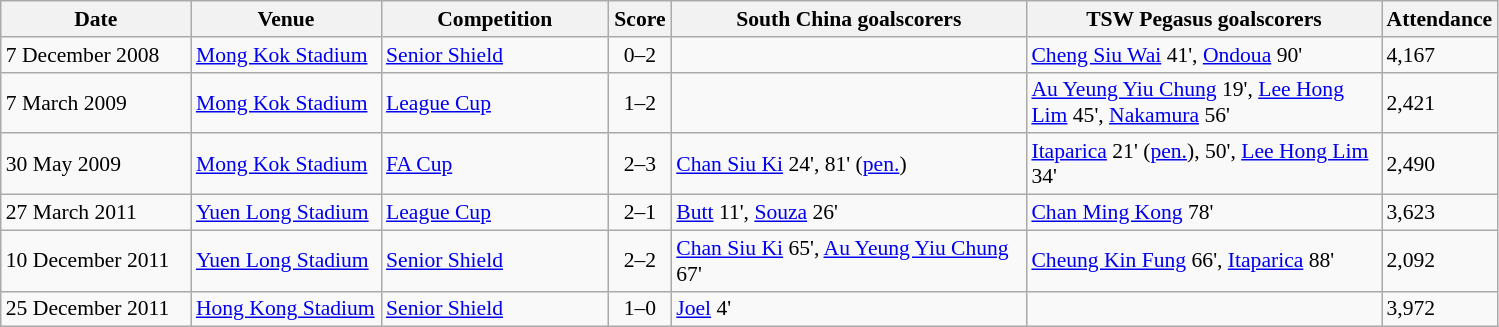<table class="wikitable" style="font-size:90%">
<tr>
<th width=120>Date</th>
<th width=120>Venue</th>
<th width=145>Competition</th>
<th width=35>Score</th>
<th width=230>South China goalscorers</th>
<th width=230>TSW Pegasus goalscorers</th>
<th width=30>Attendance</th>
</tr>
<tr>
<td>7 December 2008</td>
<td><a href='#'>Mong Kok Stadium</a></td>
<td><a href='#'>Senior Shield</a></td>
<td style="text-align:center">0–2</td>
<td></td>
<td><a href='#'>Cheng Siu Wai</a> 41', <a href='#'>Ondoua</a> 90'</td>
<td>4,167</td>
</tr>
<tr>
<td>7 March 2009</td>
<td><a href='#'>Mong Kok Stadium</a></td>
<td><a href='#'>League Cup</a></td>
<td style="text-align:center">1–2</td>
<td></td>
<td><a href='#'>Au Yeung Yiu Chung</a> 19', <a href='#'>Lee Hong Lim</a> 45', <a href='#'>Nakamura</a> 56'</td>
<td>2,421</td>
</tr>
<tr>
<td>30 May 2009</td>
<td><a href='#'>Mong Kok Stadium</a></td>
<td><a href='#'>FA Cup</a></td>
<td style="text-align:center">2–3</td>
<td><a href='#'>Chan Siu Ki</a> 24', 81' (<a href='#'>pen.</a>)</td>
<td><a href='#'>Itaparica</a> 21' (<a href='#'>pen.</a>), 50', <a href='#'>Lee Hong Lim</a> 34'</td>
<td>2,490</td>
</tr>
<tr>
<td>27 March 2011</td>
<td><a href='#'>Yuen Long Stadium</a></td>
<td><a href='#'>League Cup</a></td>
<td style="text-align:center">2–1</td>
<td><a href='#'>Butt</a> 11', <a href='#'>Souza</a> 26'</td>
<td><a href='#'>Chan Ming Kong</a> 78'</td>
<td>3,623</td>
</tr>
<tr>
<td>10 December 2011</td>
<td><a href='#'>Yuen Long Stadium</a></td>
<td><a href='#'>Senior Shield</a></td>
<td style="text-align:center">2–2</td>
<td><a href='#'>Chan Siu Ki</a> 65', <a href='#'>Au Yeung Yiu Chung</a> 67'</td>
<td><a href='#'>Cheung Kin Fung</a> 66', <a href='#'>Itaparica</a> 88'</td>
<td>2,092</td>
</tr>
<tr>
<td>25 December 2011</td>
<td><a href='#'>Hong Kong Stadium</a></td>
<td><a href='#'>Senior Shield</a></td>
<td style="text-align:center">1–0</td>
<td><a href='#'>Joel</a> 4'</td>
<td></td>
<td>3,972</td>
</tr>
</table>
